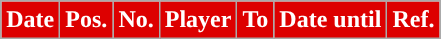<table class="wikitable plainrowheaders sortable">
<tr>
<th style="background:#DD0000; color:white; ">Date</th>
<th style="background:#DD0000; color:white; ">Pos.</th>
<th style="background:#DD0000; color:white; ">No.</th>
<th style="background:#DD0000; color:white; ">Player</th>
<th style="background:#DD0000; color:white; ">To</th>
<th style="background:#DD0000; color:white; ">Date until</th>
<th style="background:#DD0000; color:white; ">Ref.</th>
</tr>
</table>
